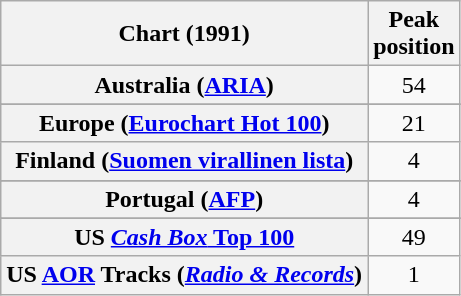<table class="wikitable sortable plainrowheaders" style="text-align:center">
<tr>
<th>Chart (1991)</th>
<th>Peak<br>position</th>
</tr>
<tr>
<th scope="row">Australia (<a href='#'>ARIA</a>)</th>
<td>54</td>
</tr>
<tr>
</tr>
<tr>
</tr>
<tr>
</tr>
<tr>
<th scope="row">Europe (<a href='#'>Eurochart Hot 100</a>)</th>
<td>21</td>
</tr>
<tr>
<th scope="row">Finland (<a href='#'>Suomen virallinen lista</a>)</th>
<td>4</td>
</tr>
<tr>
</tr>
<tr>
</tr>
<tr>
</tr>
<tr>
</tr>
<tr>
</tr>
<tr>
</tr>
<tr>
</tr>
<tr>
<th scope="row">Portugal (<a href='#'>AFP</a>)</th>
<td>4</td>
</tr>
<tr>
</tr>
<tr>
</tr>
<tr>
</tr>
<tr>
</tr>
<tr>
</tr>
<tr>
</tr>
<tr>
<th scope="row">US <a href='#'><em>Cash Box</em> Top 100</a></th>
<td>49</td>
</tr>
<tr>
<th scope="row">US <a href='#'>AOR</a> Tracks (<em><a href='#'>Radio & Records</a></em>)</th>
<td>1</td>
</tr>
</table>
